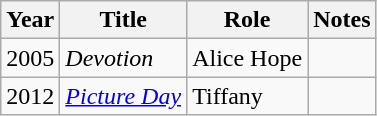<table class="wikitable sortable">
<tr>
<th>Year</th>
<th>Title</th>
<th>Role</th>
<th class="unsortable">Notes</th>
</tr>
<tr>
<td>2005</td>
<td><em>Devotion</em></td>
<td>Alice Hope</td>
<td></td>
</tr>
<tr>
<td>2012</td>
<td><em><a href='#'>Picture Day</a></em></td>
<td>Tiffany</td>
<td></td>
</tr>
</table>
